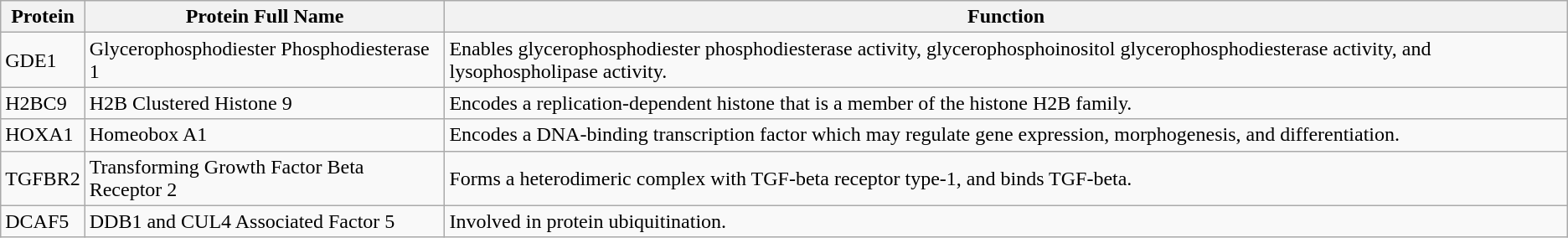<table class="wikitable">
<tr>
<th>Protein</th>
<th>Protein Full Name</th>
<th>Function</th>
</tr>
<tr>
<td>GDE1</td>
<td>Glycerophosphodiester Phosphodiesterase 1</td>
<td>Enables glycerophosphodiester phosphodiesterase activity, glycerophosphoinositol glycerophosphodiesterase activity, and lysophospholipase activity.</td>
</tr>
<tr>
<td>H2BC9</td>
<td>H2B Clustered Histone 9</td>
<td>Encodes a replication-dependent histone that is a member of the histone H2B family.</td>
</tr>
<tr>
<td>HOXA1</td>
<td>Homeobox A1</td>
<td>Encodes a DNA-binding transcription factor which may regulate gene expression, morphogenesis, and differentiation.</td>
</tr>
<tr>
<td>TGFBR2</td>
<td>Transforming Growth Factor Beta Receptor 2</td>
<td>Forms a heterodimeric complex with TGF-beta receptor type-1, and binds TGF-beta.</td>
</tr>
<tr>
<td>DCAF5</td>
<td>DDB1 and CUL4 Associated Factor 5</td>
<td>Involved in protein ubiquitination.</td>
</tr>
</table>
